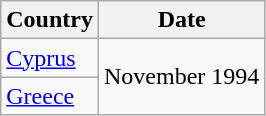<table class="wikitable">
<tr>
<th>Country</th>
<th>Date</th>
</tr>
<tr>
<td><a href='#'>Cyprus</a></td>
<td rowspan="2">November 1994</td>
</tr>
<tr>
<td><a href='#'>Greece</a></td>
</tr>
</table>
